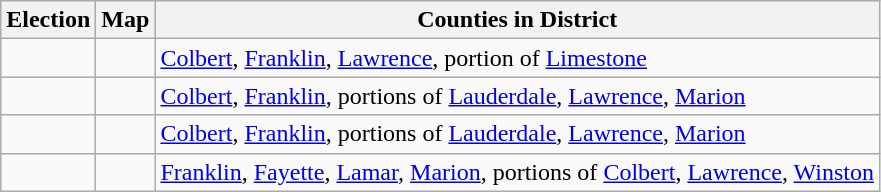<table class="wikitable">
<tr>
<th>Election</th>
<th>Map</th>
<th>Counties in District</th>
</tr>
<tr>
<td></td>
<td></td>
<td><a href='#'>Colbert</a>, <a href='#'>Franklin</a>, <a href='#'>Lawrence</a>, portion of <a href='#'>Limestone</a></td>
</tr>
<tr>
<td></td>
<td></td>
<td><a href='#'>Colbert</a>, <a href='#'>Franklin</a>, portions of <a href='#'>Lauderdale</a>, <a href='#'>Lawrence</a>, <a href='#'>Marion</a></td>
</tr>
<tr>
<td></td>
<td></td>
<td><a href='#'>Colbert</a>, <a href='#'>Franklin</a>, portions of <a href='#'>Lauderdale</a>, <a href='#'>Lawrence</a>, <a href='#'>Marion</a></td>
</tr>
<tr>
<td></td>
<td></td>
<td><a href='#'>Franklin</a>, <a href='#'>Fayette</a>, <a href='#'>Lamar</a>, <a href='#'>Marion</a>, portions of <a href='#'>Colbert</a>, <a href='#'>Lawrence</a>, <a href='#'>Winston</a></td>
</tr>
</table>
